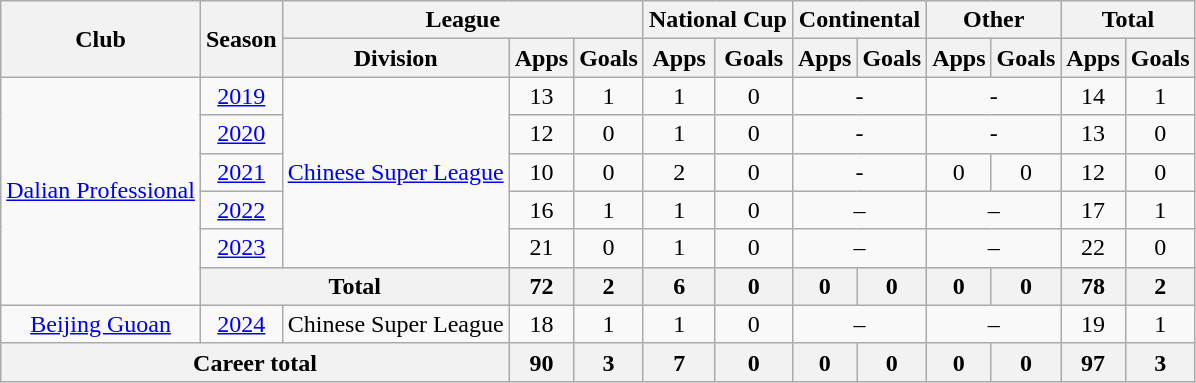<table class="wikitable" style="text-align: center">
<tr>
<th rowspan="2">Club</th>
<th rowspan="2">Season</th>
<th colspan="3">League</th>
<th colspan="2">National Cup</th>
<th colspan="2">Continental</th>
<th colspan="2">Other</th>
<th colspan="2">Total</th>
</tr>
<tr>
<th>Division</th>
<th>Apps</th>
<th>Goals</th>
<th>Apps</th>
<th>Goals</th>
<th>Apps</th>
<th>Goals</th>
<th>Apps</th>
<th>Goals</th>
<th>Apps</th>
<th>Goals</th>
</tr>
<tr>
<td rowspan=6><a href='#'>Dalian Professional</a></td>
<td><a href='#'>2019</a></td>
<td rowspan=5><a href='#'>Chinese Super League</a></td>
<td>13</td>
<td>1</td>
<td>1</td>
<td>0</td>
<td colspan="2">-</td>
<td colspan="2">-</td>
<td>14</td>
<td>1</td>
</tr>
<tr>
<td><a href='#'>2020</a></td>
<td>12</td>
<td>0</td>
<td>1</td>
<td>0</td>
<td colspan="2">-</td>
<td colspan="2">-</td>
<td>13</td>
<td>0</td>
</tr>
<tr>
<td><a href='#'>2021</a></td>
<td>10</td>
<td>0</td>
<td>2</td>
<td>0</td>
<td colspan="2">-</td>
<td>0</td>
<td>0</td>
<td>12</td>
<td>0</td>
</tr>
<tr>
<td><a href='#'>2022</a></td>
<td>16</td>
<td>1</td>
<td>1</td>
<td>0</td>
<td colspan="2">–</td>
<td colspan="2">–</td>
<td>17</td>
<td>1</td>
</tr>
<tr>
<td><a href='#'>2023</a></td>
<td>21</td>
<td>0</td>
<td>1</td>
<td>0</td>
<td colspan="2">–</td>
<td colspan="2">–</td>
<td>22</td>
<td>0</td>
</tr>
<tr>
<th colspan="2">Total</th>
<th>72</th>
<th>2</th>
<th>6</th>
<th>0</th>
<th>0</th>
<th>0</th>
<th>0</th>
<th>0</th>
<th>78</th>
<th>2</th>
</tr>
<tr>
<td rowspan="1"><a href='#'>Beijing Guoan</a></td>
<td><a href='#'>2024</a></td>
<td rowspan="1">Chinese Super League</td>
<td>18</td>
<td>1</td>
<td>1</td>
<td>0</td>
<td colspan="2">–</td>
<td colspan="2">–</td>
<td>19</td>
<td>1</td>
</tr>
<tr>
<th colspan="3">Career total</th>
<th>90</th>
<th>3</th>
<th>7</th>
<th>0</th>
<th>0</th>
<th>0</th>
<th>0</th>
<th>0</th>
<th>97</th>
<th>3</th>
</tr>
</table>
